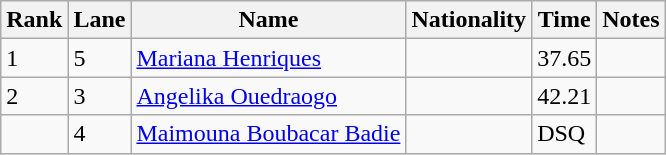<table class="wikitable">
<tr>
<th>Rank</th>
<th>Lane</th>
<th>Name</th>
<th>Nationality</th>
<th>Time</th>
<th>Notes</th>
</tr>
<tr>
<td>1</td>
<td>5</td>
<td><a href='#'>Mariana Henriques</a></td>
<td></td>
<td>37.65</td>
<td></td>
</tr>
<tr>
<td>2</td>
<td>3</td>
<td><a href='#'>Angelika Ouedraogo</a></td>
<td></td>
<td>42.21</td>
<td></td>
</tr>
<tr>
<td></td>
<td>4</td>
<td><a href='#'>Maimouna Boubacar Badie</a></td>
<td></td>
<td>DSQ</td>
<td></td>
</tr>
</table>
